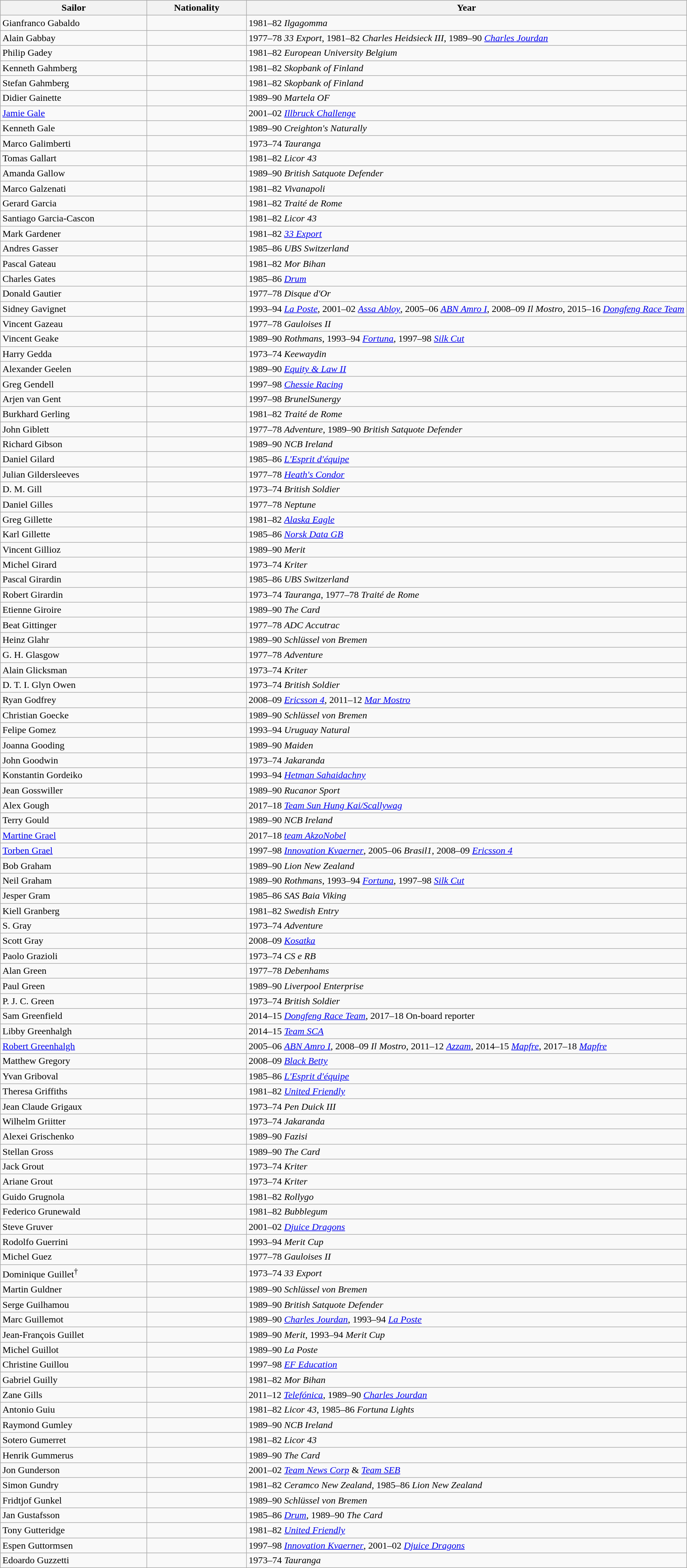<table class=wikitable>
<tr>
<th style="width:15em">Sailor</th>
<th style="width:10em">Nationality</th>
<th>Year</th>
</tr>
<tr>
<td>Gianfranco Gabaldo</td>
<td></td>
<td>1981–82 <em>Ilgagomma</em></td>
</tr>
<tr>
<td>Alain Gabbay</td>
<td></td>
<td>1977–78 <em>33 Export</em>, 1981–82 <em>Charles Heidsieck III</em>, 1989–90 <em><a href='#'>Charles Jourdan</a></em></td>
</tr>
<tr>
<td>Philip Gadey</td>
<td></td>
<td>1981–82 <em>European University Belgium</em></td>
</tr>
<tr>
<td>Kenneth Gahmberg</td>
<td></td>
<td>1981–82 <em>Skopbank of Finland</em></td>
</tr>
<tr>
<td>Stefan Gahmberg</td>
<td></td>
<td>1981–82 <em>Skopbank of Finland</em></td>
</tr>
<tr>
<td>Didier Gainette</td>
<td></td>
<td>1989–90 <em>Martela OF</em></td>
</tr>
<tr>
<td><a href='#'>Jamie Gale</a></td>
<td></td>
<td>2001–02 <em><a href='#'>Illbruck Challenge</a></em></td>
</tr>
<tr>
<td>Kenneth Gale</td>
<td></td>
<td>1989–90 <em>Creighton's Naturally</em></td>
</tr>
<tr>
<td>Marco Galimberti</td>
<td></td>
<td>1973–74 <em>Tauranga</em></td>
</tr>
<tr>
<td>Tomas Gallart</td>
<td></td>
<td>1981–82 <em>Licor 43</em></td>
</tr>
<tr>
<td>Amanda Gallow</td>
<td></td>
<td>1989–90 <em>British Satquote Defender</em></td>
</tr>
<tr>
<td>Marco Galzenati</td>
<td></td>
<td>1981–82 <em>Vivanapoli</em></td>
</tr>
<tr>
<td>Gerard Garcia</td>
<td></td>
<td>1981–82 <em>Traité de Rome</em></td>
</tr>
<tr>
<td>Santiago Garcia-Cascon</td>
<td></td>
<td>1981–82 <em>Licor 43</em></td>
</tr>
<tr>
<td>Mark Gardener</td>
<td></td>
<td>1981–82 <em><a href='#'>33 Export</a></em></td>
</tr>
<tr>
<td>Andres Gasser</td>
<td></td>
<td>1985–86 <em>UBS Switzerland</em></td>
</tr>
<tr>
<td>Pascal Gateau</td>
<td></td>
<td>1981–82 <em>Mor Bihan</em></td>
</tr>
<tr>
<td>Charles Gates</td>
<td></td>
<td>1985–86 <em><a href='#'>Drum</a></em></td>
</tr>
<tr>
<td>Donald Gautier</td>
<td></td>
<td>1977–78 <em>Disque d'Or</em></td>
</tr>
<tr>
<td>Sidney Gavignet</td>
<td></td>
<td>1993–94 <em><a href='#'>La Poste</a></em>, 2001–02 <em><a href='#'>Assa Abloy</a></em>, 2005–06 <em><a href='#'>ABN Amro I</a></em>, 2008–09 <em>Il Mostro</em>, 2015–16 <em><a href='#'>Dongfeng Race Team</a></em></td>
</tr>
<tr>
<td>Vincent Gazeau</td>
<td></td>
<td>1977–78 <em>Gauloises II</em></td>
</tr>
<tr>
<td>Vincent Geake</td>
<td></td>
<td>1989–90 <em>Rothmans</em>, 1993–94 <em><a href='#'>Fortuna</a></em>, 1997–98 <em><a href='#'>Silk Cut</a></em></td>
</tr>
<tr>
<td>Harry Gedda</td>
<td></td>
<td>1973–74 <em>Keewaydin</em></td>
</tr>
<tr>
<td>Alexander Geelen</td>
<td></td>
<td>1989–90 <em><a href='#'>Equity & Law II</a></em></td>
</tr>
<tr>
<td>Greg Gendell</td>
<td></td>
<td>1997–98 <em><a href='#'>Chessie Racing</a></em></td>
</tr>
<tr>
<td>Arjen van Gent</td>
<td></td>
<td>1997–98 <em>BrunelSunergy</em></td>
</tr>
<tr>
<td>Burkhard Gerling</td>
<td></td>
<td>1981–82 <em>Traité de Rome</em></td>
</tr>
<tr>
<td>John Giblett</td>
<td></td>
<td>1977–78 <em>Adventure</em>, 1989–90 <em>British Satquote Defender</em></td>
</tr>
<tr>
<td>Richard Gibson</td>
<td></td>
<td>1989–90 <em>NCB Ireland</em></td>
</tr>
<tr>
<td>Daniel Gilard</td>
<td></td>
<td>1985–86 <em><a href='#'>L'Esprit d'équipe</a></em></td>
</tr>
<tr>
<td>Julian Gildersleeves</td>
<td></td>
<td>1977–78 <em><a href='#'>Heath's Condor</a></em></td>
</tr>
<tr>
<td>D. M. Gill</td>
<td></td>
<td>1973–74 <em>British Soldier</em></td>
</tr>
<tr>
<td>Daniel Gilles</td>
<td></td>
<td>1977–78 <em>Neptune</em></td>
</tr>
<tr>
<td>Greg Gillette</td>
<td></td>
<td>1981–82 <em><a href='#'>Alaska Eagle</a></em></td>
</tr>
<tr>
<td>Karl Gillette</td>
<td></td>
<td>1985–86 <em><a href='#'>Norsk Data GB</a></em></td>
</tr>
<tr>
<td>Vincent Gillioz</td>
<td></td>
<td>1989–90 <em>Merit</em></td>
</tr>
<tr>
<td>Michel Girard</td>
<td></td>
<td>1973–74 <em>Kriter</em></td>
</tr>
<tr>
<td>Pascal Girardin</td>
<td></td>
<td>1985–86 <em>UBS Switzerland</em></td>
</tr>
<tr>
<td>Robert Girardin</td>
<td></td>
<td>1973–74 <em>Tauranga</em>, 1977–78 <em>Traité de Rome</em></td>
</tr>
<tr>
<td>Etienne Giroire</td>
<td></td>
<td>1989–90 <em>The Card</em></td>
</tr>
<tr>
<td>Beat Gittinger</td>
<td></td>
<td>1977–78 <em>ADC Accutrac</em></td>
</tr>
<tr>
<td>Heinz Glahr</td>
<td></td>
<td>1989–90 <em>Schlüssel von Bremen</em></td>
</tr>
<tr>
<td>G. H. Glasgow</td>
<td></td>
<td>1977–78 <em>Adventure</em></td>
</tr>
<tr>
<td>Alain Glicksman</td>
<td></td>
<td>1973–74 <em>Kriter</em></td>
</tr>
<tr>
<td>D. T. I. Glyn Owen</td>
<td></td>
<td>1973–74 <em>British Soldier</em></td>
</tr>
<tr>
<td>Ryan Godfrey</td>
<td></td>
<td>2008–09 <em><a href='#'>Ericsson 4</a></em>, 2011–12 <em><a href='#'>Mar Mostro</a></em></td>
</tr>
<tr>
<td>Christian Goecke</td>
<td></td>
<td>1989–90 <em>Schlüssel von Bremen</em></td>
</tr>
<tr>
<td>Felipe Gomez</td>
<td></td>
<td>1993–94 <em>Uruguay Natural</em></td>
</tr>
<tr>
<td>Joanna Gooding</td>
<td></td>
<td>1989–90 <em>Maiden</em></td>
</tr>
<tr>
<td>John Goodwin</td>
<td></td>
<td>1973–74 <em>Jakaranda</em></td>
</tr>
<tr>
<td>Konstantin Gordeiko</td>
<td></td>
<td>1993–94 <em><a href='#'>Hetman Sahaidachny</a></em></td>
</tr>
<tr>
<td>Jean Gosswiller</td>
<td></td>
<td>1989–90 <em>Rucanor Sport</em></td>
</tr>
<tr>
<td>Alex Gough</td>
<td></td>
<td>2017–18 <em><a href='#'>Team Sun Hung Kai/Scallywag</a></em></td>
</tr>
<tr>
<td>Terry Gould</td>
<td></td>
<td>1989–90 <em>NCB Ireland</em></td>
</tr>
<tr>
<td><a href='#'>Martine Grael</a></td>
<td></td>
<td>2017–18 <em><a href='#'>team AkzoNobel</a></em></td>
</tr>
<tr>
<td><a href='#'>Torben Grael</a></td>
<td></td>
<td>1997–98 <em><a href='#'>Innovation Kvaerner</a></em>, 2005–06 <em>Brasil1</em>, 2008–09 <em><a href='#'>Ericsson 4</a></em></td>
</tr>
<tr>
<td>Bob Graham</td>
<td></td>
<td>1989–90 <em>Lion New Zealand</em></td>
</tr>
<tr>
<td>Neil Graham</td>
<td></td>
<td>1989–90 <em>Rothmans</em>, 1993–94 <em><a href='#'>Fortuna</a></em>, 1997–98 <em><a href='#'>Silk Cut</a></em></td>
</tr>
<tr>
<td>Jesper Gram</td>
<td></td>
<td>1985–86 <em>SAS Baia Viking</em></td>
</tr>
<tr>
<td>Kiell Granberg</td>
<td></td>
<td>1981–82 <em>Swedish Entry</em></td>
</tr>
<tr>
<td>S. Gray</td>
<td></td>
<td>1973–74 <em>Adventure</em></td>
</tr>
<tr>
<td>Scott Gray</td>
<td></td>
<td>2008–09 <em><a href='#'>Kosatka</a></em></td>
</tr>
<tr>
<td>Paolo Grazioli</td>
<td></td>
<td>1973–74 <em>CS e RB</em></td>
</tr>
<tr>
<td>Alan Green</td>
<td></td>
<td>1977–78 <em>Debenhams</em></td>
</tr>
<tr>
<td>Paul Green</td>
<td></td>
<td>1989–90 <em>Liverpool Enterprise</em></td>
</tr>
<tr>
<td>P. J. C. Green</td>
<td></td>
<td>1973–74 <em>British Soldier</em></td>
</tr>
<tr>
<td>Sam Greenfield</td>
<td></td>
<td>2014–15 <em><a href='#'>Dongfeng Race Team</a></em>, 2017–18 On-board reporter</td>
</tr>
<tr>
<td>Libby Greenhalgh</td>
<td></td>
<td>2014–15 <em><a href='#'>Team SCA</a></em></td>
</tr>
<tr>
<td><a href='#'>Robert Greenhalgh</a></td>
<td></td>
<td>2005–06 <em><a href='#'>ABN Amro I</a></em>, 2008–09 <em>Il Mostro</em>, 2011–12 <em><a href='#'>Azzam</a></em>, 2014–15 <em><a href='#'>Mapfre</a></em>, 2017–18 <em><a href='#'>Mapfre</a></em></td>
</tr>
<tr>
<td>Matthew Gregory</td>
<td></td>
<td>2008–09 <em><a href='#'>Black Betty</a></em></td>
</tr>
<tr>
<td>Yvan Griboval</td>
<td></td>
<td>1985–86 <em><a href='#'>L'Esprit d'équipe</a></em></td>
</tr>
<tr>
<td>Theresa Griffiths</td>
<td></td>
<td>1981–82 <em><a href='#'>United Friendly</a></em></td>
</tr>
<tr>
<td>Jean Claude Grigaux</td>
<td></td>
<td>1973–74 <em>Pen Duick III</em></td>
</tr>
<tr>
<td>Wilhelm Griitter</td>
<td></td>
<td>1973–74 <em>Jakaranda</em></td>
</tr>
<tr>
<td>Alexei Grischenko</td>
<td></td>
<td>1989–90 <em>Fazisi</em></td>
</tr>
<tr>
<td>Stellan Gross</td>
<td></td>
<td>1989–90 <em>The Card</em></td>
</tr>
<tr>
<td>Jack Grout</td>
<td></td>
<td>1973–74 <em>Kriter</em></td>
</tr>
<tr>
<td>Ariane Grout</td>
<td></td>
<td>1973–74 <em>Kriter</em></td>
</tr>
<tr>
<td>Guido Grugnola</td>
<td></td>
<td>1981–82 <em>Rollygo</em></td>
</tr>
<tr>
<td>Federico Grunewald</td>
<td></td>
<td>1981–82 <em>Bubblegum</em></td>
</tr>
<tr>
<td>Steve Gruver</td>
<td></td>
<td>2001–02 <em><a href='#'>Djuice Dragons</a></em></td>
</tr>
<tr>
<td>Rodolfo Guerrini</td>
<td></td>
<td>1993–94 <em>Merit Cup</em></td>
</tr>
<tr>
<td>Michel Guez</td>
<td></td>
<td>1977–78 <em>Gauloises II</em></td>
</tr>
<tr>
<td>Dominique Guillet<sup>†</sup></td>
<td></td>
<td>1973–74 <em>33 Export</em></td>
</tr>
<tr>
<td>Martin Guldner</td>
<td></td>
<td>1989–90 <em>Schlüssel von Bremen</em></td>
</tr>
<tr>
<td>Serge Guilhamou</td>
<td></td>
<td>1989–90 <em>British Satquote Defender</em></td>
</tr>
<tr>
<td>Marc Guillemot</td>
<td></td>
<td>1989–90 <em><a href='#'>Charles Jourdan</a></em>, 1993–94 <em><a href='#'>La Poste</a></em></td>
</tr>
<tr>
<td>Jean-François Guillet</td>
<td></td>
<td>1989–90 <em>Merit</em>, 1993–94 <em>Merit Cup</em></td>
</tr>
<tr>
<td>Michel Guillot</td>
<td></td>
<td>1989–90 <em>La Poste</em></td>
</tr>
<tr>
<td>Christine Guillou</td>
<td></td>
<td>1997–98 <em><a href='#'>EF Education</a></em></td>
</tr>
<tr>
<td>Gabriel Guilly</td>
<td></td>
<td>1981–82 <em>Mor Bihan</em></td>
</tr>
<tr>
<td>Zane Gills</td>
<td></td>
<td>2011–12 <em><a href='#'>Telefónica</a></em>, 1989–90 <em><a href='#'>Charles Jourdan</a></em></td>
</tr>
<tr>
<td>Antonio Guiu</td>
<td></td>
<td>1981–82 <em>Licor 43</em>, 1985–86 <em>Fortuna Lights</em></td>
</tr>
<tr>
<td>Raymond Gumley</td>
<td></td>
<td>1989–90 <em>NCB Ireland</em></td>
</tr>
<tr>
<td>Sotero Gumerret</td>
<td></td>
<td>1981–82 <em>Licor 43</em></td>
</tr>
<tr>
<td>Henrik Gummerus</td>
<td></td>
<td>1989–90 <em>The Card</em></td>
</tr>
<tr>
<td>Jon Gunderson</td>
<td></td>
<td>2001–02 <em><a href='#'>Team News Corp</a></em> & <em><a href='#'>Team SEB</a></em></td>
</tr>
<tr>
<td>Simon Gundry</td>
<td></td>
<td>1981–82 <em>Ceramco New Zealand</em>, 1985–86 <em>Lion New Zealand</em></td>
</tr>
<tr>
<td>Fridtjof Gunkel</td>
<td></td>
<td>1989–90 <em>Schlüssel von Bremen</em></td>
</tr>
<tr>
<td>Jan Gustafsson</td>
<td></td>
<td>1985–86 <em><a href='#'>Drum</a></em>, 1989–90 <em>The Card</em></td>
</tr>
<tr>
<td>Tony Gutteridge</td>
<td></td>
<td>1981–82 <em><a href='#'>United Friendly</a></em></td>
</tr>
<tr>
<td>Espen Guttormsen</td>
<td></td>
<td>1997–98 <em><a href='#'>Innovation Kvaerner</a></em>, 2001–02 <em><a href='#'>Djuice Dragons</a></em></td>
</tr>
<tr>
<td>Edoardo Guzzetti</td>
<td></td>
<td>1973–74 <em>Tauranga</em></td>
</tr>
</table>
